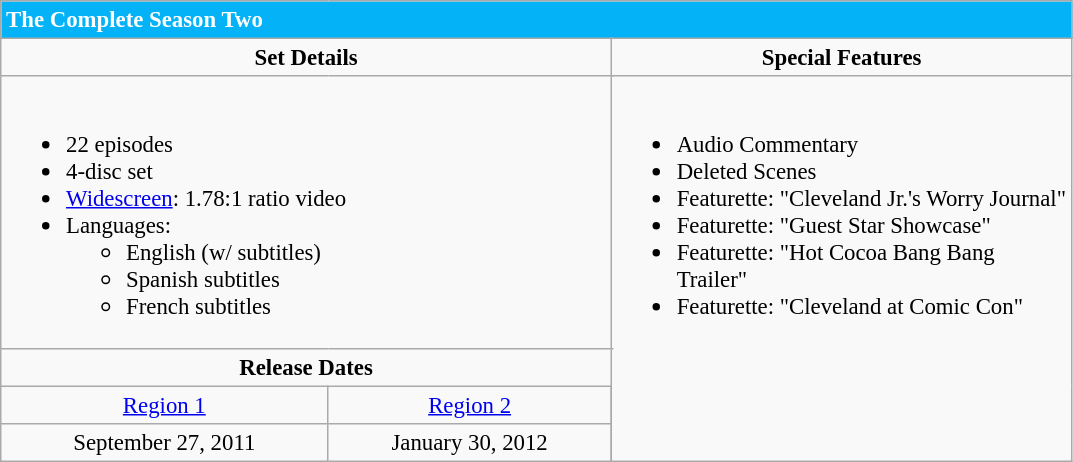<table class="wikitable" style="font-size: 95%;">
<tr>
<td colspan="5" style="background:#04b2f7; color:#fff;"><strong>The Complete Season Two</strong></td>
</tr>
<tr style="vertical-align:top; text-align:center;">
<td style="width:400px;" colspan="3"><strong>Set Details</strong></td>
<td style="width:300px; "><strong>Special Features</strong></td>
</tr>
<tr valign="top">
<td colspan="3"  style="text-align:left; width:400px;"><br><ul><li>22 episodes</li><li>4-disc set</li><li><a href='#'>Widescreen</a>: 1.78:1 ratio video</li><li>Languages:<ul><li>English (w/ subtitles)</li><li>Spanish subtitles</li><li>French subtitles</li></ul></li></ul></td>
<td rowspan="4"  style="text-align:left; width:300px;"><br><ul><li>Audio Commentary</li><li>Deleted Scenes</li><li>Featurette: "Cleveland Jr.'s Worry Journal"</li><li>Featurette: "Guest Star Showcase"</li><li>Featurette: "Hot Cocoa Bang Bang Trailer"</li><li>Featurette: "Cleveland at Comic Con"</li></ul></td>
</tr>
<tr>
<td colspan="3" style="text-align:center;"><strong>Release Dates</strong></td>
</tr>
<tr>
<td style="text-align:center;"><a href='#'>Region 1</a></td>
<td style="text-align:center;"><a href='#'>Region 2</a></td>
</tr>
<tr style="text-align:center;">
<td>September 27, 2011</td>
<td>January 30, 2012</td>
</tr>
</table>
